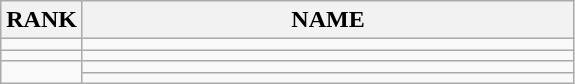<table class="wikitable">
<tr>
<th>RANK</th>
<th style="width: 20em">NAME</th>
</tr>
<tr>
<td align="center"></td>
<td></td>
</tr>
<tr>
<td align="center"></td>
<td></td>
</tr>
<tr>
<td rowspan=2 align="center"></td>
<td></td>
</tr>
<tr>
<td></td>
</tr>
</table>
